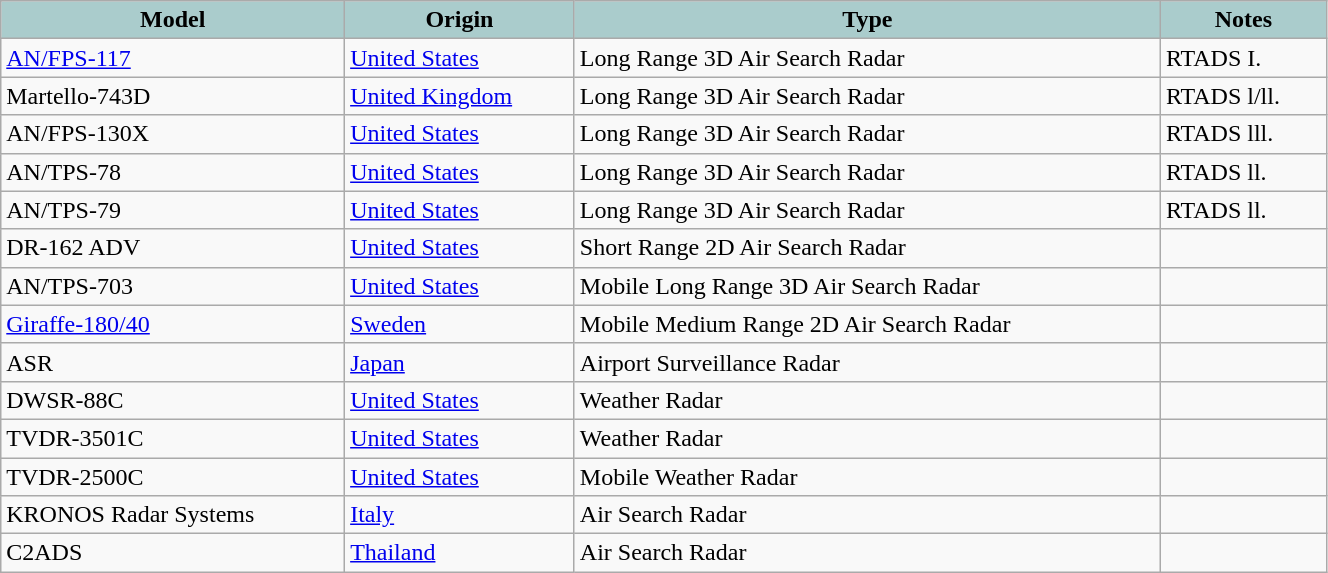<table class="wikitable";" width="70%">
<tr>
<th style="text-align:center; background:#acc;">Model</th>
<th style="text-align: center; background:#acc;">Origin</th>
<th style="text-align:l center; background:#acc;">Type</th>
<th style="text-align: center; background:#acc;">Notes</th>
</tr>
<tr>
<td><a href='#'>AN/FPS-117</a></td>
<td><a href='#'>United States</a></td>
<td>Long Range 3D Air Search Radar</td>
<td>RTADS I.</td>
</tr>
<tr>
<td>Martello-743D</td>
<td><a href='#'>United Kingdom</a></td>
<td>Long Range 3D Air Search Radar</td>
<td>RTADS l/ll.</td>
</tr>
<tr>
<td>AN/FPS-130X</td>
<td><a href='#'>United States</a></td>
<td>Long Range 3D Air Search Radar</td>
<td>RTADS lll.</td>
</tr>
<tr>
<td>AN/TPS-78</td>
<td><a href='#'>United States</a></td>
<td>Long Range 3D Air Search Radar</td>
<td>RTADS ll.</td>
</tr>
<tr>
<td>AN/TPS-79</td>
<td><a href='#'>United States</a></td>
<td>Long Range 3D Air Search Radar</td>
<td>RTADS ll.</td>
</tr>
<tr>
<td>DR-162 ADV</td>
<td><a href='#'>United States</a></td>
<td>Short Range 2D Air Search Radar</td>
<td></td>
</tr>
<tr>
<td>AN/TPS-703</td>
<td><a href='#'>United States</a></td>
<td>Mobile Long Range 3D Air Search Radar</td>
<td></td>
</tr>
<tr>
<td><a href='#'>Giraffe-180/40</a></td>
<td><a href='#'>Sweden</a></td>
<td>Mobile Medium Range 2D Air Search Radar</td>
<td></td>
</tr>
<tr>
<td>ASR</td>
<td><a href='#'>Japan</a></td>
<td>Airport Surveillance Radar</td>
<td></td>
</tr>
<tr>
<td>DWSR-88C</td>
<td><a href='#'>United States</a></td>
<td>Weather Radar</td>
<td></td>
</tr>
<tr>
<td>TVDR-3501C</td>
<td><a href='#'>United States</a></td>
<td>Weather Radar</td>
<td></td>
</tr>
<tr>
<td>TVDR-2500C</td>
<td><a href='#'>United States</a></td>
<td>Mobile Weather Radar</td>
<td></td>
</tr>
<tr>
<td>KRONOS Radar Systems</td>
<td><a href='#'>Italy</a></td>
<td>Air Search Radar</td>
<td></td>
</tr>
<tr>
<td>C2ADS</td>
<td><a href='#'>Thailand</a></td>
<td>Air Search Radar</td>
<td></td>
</tr>
</table>
